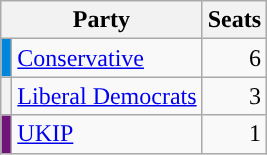<table class="wikitable">
<tr>
<th colspan=2>Party</th>
<th>Seats</th>
</tr>
<tr>
<th style="background-color: #0087DC"></th>
<td><a href='#'>Conservative</a></td>
<td align=right>6</td>
</tr>
<tr>
<th style="background-color: "></th>
<td><a href='#'>Liberal Democrats</a></td>
<td align=right>3</td>
</tr>
<tr>
<th style="background-color: #70147A"></th>
<td><a href='#'>UKIP</a></td>
<td align=right>1</td>
</tr>
</table>
